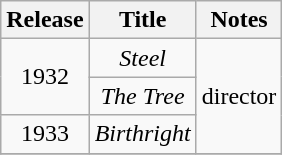<table class="wikitable" style="text-align:center;">
<tr>
<th>Release</th>
<th>Title</th>
<th>Notes</th>
</tr>
<tr>
<td rowspan="2">1932</td>
<td><em>Steel</em></td>
<td rowspan="3">director</td>
</tr>
<tr>
<td><em>The Tree</em></td>
</tr>
<tr>
<td>1933</td>
<td><em>Birthright</em></td>
</tr>
<tr>
</tr>
</table>
